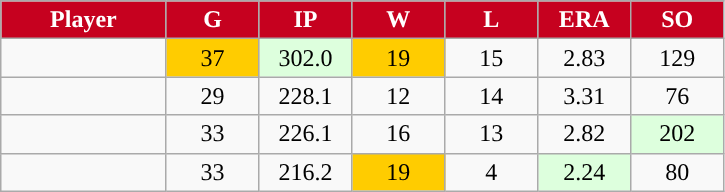<table class="wikitable sortable">
<tr>
<th style="background:#C6011F;color:white;" width="16%">Player</th>
<th style="background:#C6011F;color:white;" width="9%">G</th>
<th style="background:#C6011F;color:white;" width="9%">IP</th>
<th style="background:#C6011F;color:white;" width="9%">W</th>
<th style="background:#C6011F;color:white;" width="9%">L</th>
<th style="background:#C6011F;color:white;" width="9%">ERA</th>
<th style="background:#C6011F;color:white;" width="9%">SO</th>
</tr>
<tr align="center">
<td></td>
<td style="background:#fc0;">37</td>
<td style="background:#DDFFDD;">302.0</td>
<td style="background:#fc0;">19</td>
<td>15</td>
<td>2.83</td>
<td>129</td>
</tr>
<tr align="center">
<td></td>
<td>29</td>
<td>228.1</td>
<td>12</td>
<td>14</td>
<td>3.31</td>
<td>76</td>
</tr>
<tr align="center">
<td></td>
<td>33</td>
<td>226.1</td>
<td>16</td>
<td>13</td>
<td>2.82</td>
<td style="background:#DDFFDD;">202</td>
</tr>
<tr align="center">
<td></td>
<td>33</td>
<td>216.2</td>
<td style="background:#fc0;">19</td>
<td>4</td>
<td style="background:#DDFFDD;">2.24</td>
<td>80</td>
</tr>
</table>
